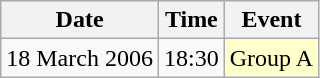<table class = "wikitable" style="text-align:center;">
<tr>
<th>Date</th>
<th>Time</th>
<th>Event</th>
</tr>
<tr>
<td>18 March 2006</td>
<td>18:30</td>
<td bgcolor=ffffcc>Group A</td>
</tr>
</table>
